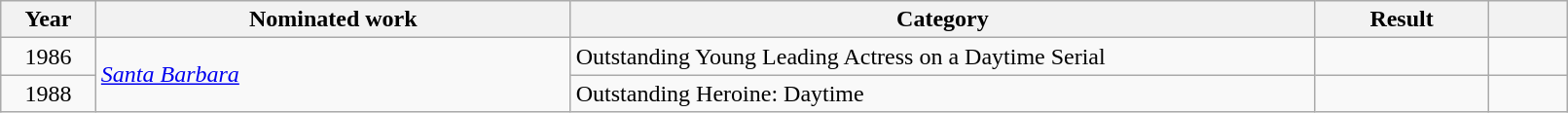<table class="wikitable plainrowheaders" style="width:85%;">
<tr>
<th width="6%" scope="col">Year</th>
<th width="30%" scope="col">Nominated work</th>
<th width="47%" scope="col">Category</th>
<th width="11%" scope="col">Result</th>
<th width="5%" scope="col" class="unsortable"></th>
</tr>
<tr>
<td style="text-align:center;">1986</td>
<td rowspan="2"><em><a href='#'>Santa Barbara</a></em></td>
<td>Outstanding Young Leading Actress on a Daytime Serial</td>
<td></td>
<td></td>
</tr>
<tr>
<td style="text-align:center;">1988</td>
<td>Outstanding Heroine: Daytime</td>
<td></td>
<td></td>
</tr>
</table>
